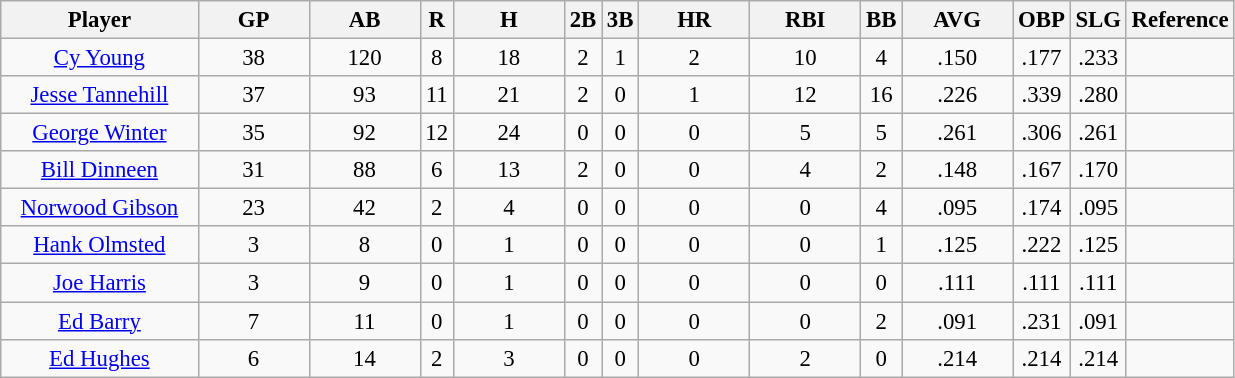<table class="wikitable sortable" style="text-align:center; font-size: 95%;">
<tr>
<th bgcolor="#DDDDFF" width="16%">Player</th>
<th bgcolor="#DDDDFF" width="9%">GP</th>
<th bgcolor="#DDDDFF" width="9%">AB</th>
<th>R</th>
<th bgcolor="#DDDDFF" width="9%">H</th>
<th>2B</th>
<th>3B</th>
<th bgcolor="#DDDDFF" width="9%">HR</th>
<th bgcolor="#DDDDFF" width="9%">RBI</th>
<th>BB</th>
<th bgcolor="#DDDDFF" width="9%">AVG</th>
<th>OBP</th>
<th>SLG</th>
<th>Reference</th>
</tr>
<tr>
<td><a href='#'>Cy Young</a></td>
<td>38</td>
<td>120</td>
<td>8</td>
<td>18</td>
<td>2</td>
<td>1</td>
<td>2</td>
<td>10</td>
<td>4</td>
<td>.150</td>
<td>.177</td>
<td>.233</td>
<td></td>
</tr>
<tr>
<td><a href='#'>Jesse Tannehill</a></td>
<td>37</td>
<td>93</td>
<td>11</td>
<td>21</td>
<td>2</td>
<td>0</td>
<td>1</td>
<td>12</td>
<td>16</td>
<td>.226</td>
<td>.339</td>
<td>.280</td>
<td></td>
</tr>
<tr>
<td><a href='#'>George Winter</a></td>
<td>35</td>
<td>92</td>
<td>12</td>
<td>24</td>
<td>0</td>
<td>0</td>
<td>0</td>
<td>5</td>
<td>5</td>
<td>.261</td>
<td>.306</td>
<td>.261</td>
<td></td>
</tr>
<tr>
<td><a href='#'>Bill Dinneen</a></td>
<td>31</td>
<td>88</td>
<td>6</td>
<td>13</td>
<td>2</td>
<td>0</td>
<td>0</td>
<td>4</td>
<td>2</td>
<td>.148</td>
<td>.167</td>
<td>.170</td>
<td></td>
</tr>
<tr>
<td><a href='#'>Norwood Gibson</a></td>
<td>23</td>
<td>42</td>
<td>2</td>
<td>4</td>
<td>0</td>
<td>0</td>
<td>0</td>
<td>0</td>
<td>4</td>
<td>.095</td>
<td>.174</td>
<td>.095</td>
<td></td>
</tr>
<tr>
<td><a href='#'>Hank Olmsted</a></td>
<td>3</td>
<td>8</td>
<td>0</td>
<td>1</td>
<td>0</td>
<td>0</td>
<td>0</td>
<td>0</td>
<td>1</td>
<td>.125</td>
<td>.222</td>
<td>.125</td>
<td></td>
</tr>
<tr>
<td><a href='#'>Joe Harris</a></td>
<td>3</td>
<td>9</td>
<td>0</td>
<td>1</td>
<td>0</td>
<td>0</td>
<td>0</td>
<td>0</td>
<td>0</td>
<td>.111</td>
<td>.111</td>
<td>.111</td>
<td></td>
</tr>
<tr>
<td><a href='#'>Ed Barry</a></td>
<td>7</td>
<td>11</td>
<td>0</td>
<td>1</td>
<td>0</td>
<td>0</td>
<td>0</td>
<td>0</td>
<td>2</td>
<td>.091</td>
<td>.231</td>
<td>.091</td>
<td></td>
</tr>
<tr>
<td><a href='#'>Ed Hughes</a></td>
<td>6</td>
<td>14</td>
<td>2</td>
<td>3</td>
<td>0</td>
<td>0</td>
<td>0</td>
<td>2</td>
<td>0</td>
<td>.214</td>
<td>.214</td>
<td>.214</td>
<td></td>
</tr>
</table>
